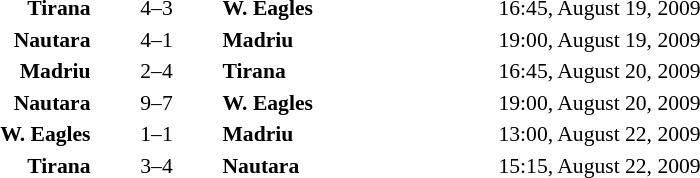<table style="text-align:center; font-size:90%">
<tr>
<th width=180></th>
<th width=80></th>
<th width=180></th>
<th width=200></th>
</tr>
<tr>
<td align=right><strong>Tirana</strong></td>
<td>4–3</td>
<td align=left><strong>W. Eagles</strong></td>
<td align=left>16:45,  August 19, 2009</td>
</tr>
<tr>
<td align=right><strong>Nautara</strong></td>
<td>4–1</td>
<td align=left><strong>Madriu</strong></td>
<td align=left>19:00,  August 19, 2009</td>
</tr>
<tr>
<td align=right><strong>Madriu</strong></td>
<td>2–4</td>
<td align=left><strong>Tirana</strong></td>
<td align=left>16:45,  August 20, 2009</td>
</tr>
<tr>
<td align=right><strong>Nautara</strong></td>
<td>9–7</td>
<td align=left><strong>W. Eagles</strong></td>
<td align=left>19:00,  August 20, 2009</td>
</tr>
<tr>
<td align=right><strong>W. Eagles</strong></td>
<td>1–1</td>
<td align=left><strong>Madriu</strong></td>
<td align=left>13:00,  August 22, 2009</td>
</tr>
<tr>
<td align=right><strong>Tirana</strong></td>
<td>3–4</td>
<td align=left><strong>Nautara</strong></td>
<td align=left>15:15,  August 22, 2009</td>
</tr>
</table>
